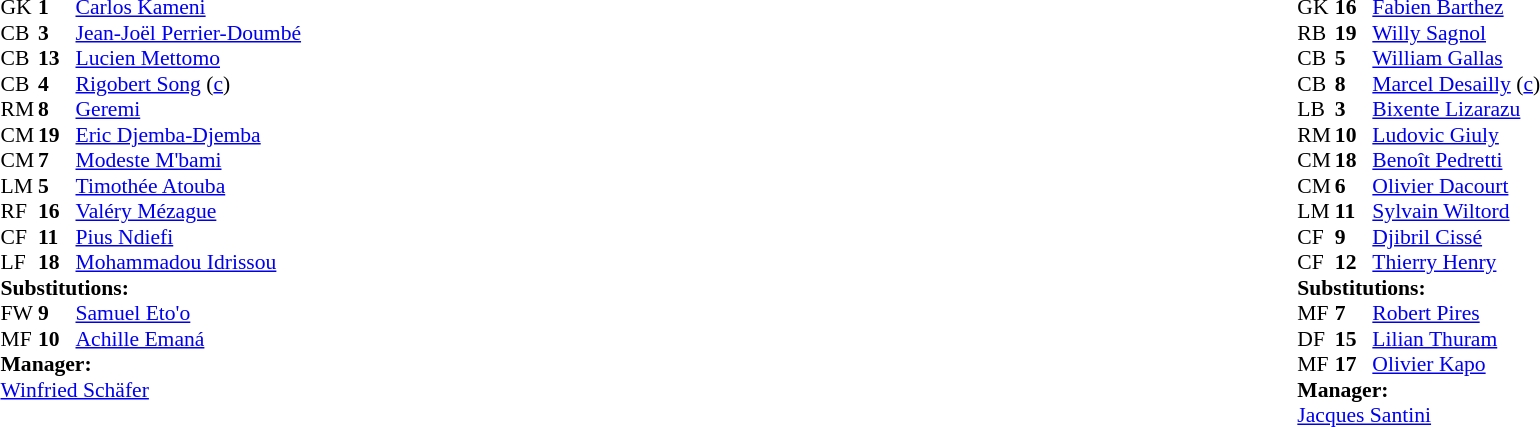<table style="width:100%">
<tr>
<td style="vertical-align:top;width:50%"><br><table style="font-size: 90%" cellspacing="0" cellpadding="0">
<tr>
<th width="25"></th>
<th width="25"></th>
</tr>
<tr>
<td>GK</td>
<td><strong>1</strong></td>
<td><a href='#'>Carlos Kameni</a></td>
</tr>
<tr>
<td>CB</td>
<td><strong>3</strong></td>
<td><a href='#'>Jean-Joël Perrier-Doumbé</a></td>
</tr>
<tr>
<td>CB</td>
<td><strong>13</strong></td>
<td><a href='#'>Lucien Mettomo</a></td>
</tr>
<tr>
<td>CB</td>
<td><strong>4</strong></td>
<td><a href='#'>Rigobert Song</a> (<a href='#'>c</a>)</td>
</tr>
<tr>
<td>RM</td>
<td><strong>8</strong></td>
<td><a href='#'>Geremi</a></td>
</tr>
<tr>
<td>CM</td>
<td><strong>19</strong></td>
<td><a href='#'>Eric Djemba-Djemba</a></td>
</tr>
<tr>
<td>CM</td>
<td><strong>7</strong></td>
<td><a href='#'>Modeste M'bami</a></td>
<td></td>
</tr>
<tr>
<td>LM</td>
<td><strong>5</strong></td>
<td><a href='#'>Timothée Atouba</a></td>
</tr>
<tr>
<td>RF</td>
<td><strong>16</strong></td>
<td><a href='#'>Valéry Mézague</a></td>
<td></td>
<td></td>
</tr>
<tr>
<td>CF</td>
<td><strong>11</strong></td>
<td><a href='#'>Pius Ndiefi</a></td>
<td></td>
<td></td>
</tr>
<tr>
<td>LF</td>
<td><strong>18</strong></td>
<td><a href='#'>Mohammadou Idrissou</a></td>
</tr>
<tr>
<td colspan=3><strong>Substitutions:</strong></td>
</tr>
<tr>
<td>FW</td>
<td><strong>9</strong></td>
<td><a href='#'>Samuel Eto'o</a></td>
<td></td>
<td></td>
</tr>
<tr>
<td>MF</td>
<td><strong>10</strong></td>
<td><a href='#'>Achille Emaná</a></td>
<td></td>
<td></td>
</tr>
<tr>
<td colspan=3><strong>Manager:</strong></td>
</tr>
<tr>
<td colspan="4"> <a href='#'>Winfried Schäfer</a></td>
</tr>
</table>
</td>
<td valign="top"> </td>
<td style="vertical-align:top;width:50%"><br><table cellspacing="0" cellpadding="0" style="font-size:90%;margin:auto">
<tr>
<th width="25"></th>
<th width="25"></th>
</tr>
<tr>
<td>GK</td>
<td><strong>16</strong></td>
<td><a href='#'>Fabien Barthez</a></td>
</tr>
<tr>
<td>RB</td>
<td><strong>19</strong></td>
<td><a href='#'>Willy Sagnol</a></td>
<td></td>
<td></td>
</tr>
<tr>
<td>CB</td>
<td><strong>5</strong></td>
<td><a href='#'>William Gallas</a></td>
</tr>
<tr>
<td>CB</td>
<td><strong>8</strong></td>
<td><a href='#'>Marcel Desailly</a> (<a href='#'>c</a>)</td>
</tr>
<tr>
<td>LB</td>
<td><strong>3</strong></td>
<td><a href='#'>Bixente Lizarazu</a></td>
</tr>
<tr>
<td>RM</td>
<td><strong>10</strong></td>
<td><a href='#'>Ludovic Giuly</a></td>
</tr>
<tr>
<td>CM</td>
<td><strong>18</strong></td>
<td><a href='#'>Benoît Pedretti</a></td>
</tr>
<tr>
<td>CM</td>
<td><strong>6</strong></td>
<td><a href='#'>Olivier Dacourt</a></td>
<td></td>
<td></td>
</tr>
<tr>
<td>LM</td>
<td><strong>11</strong></td>
<td><a href='#'>Sylvain Wiltord</a></td>
<td></td>
<td></td>
</tr>
<tr>
<td>CF</td>
<td><strong>9</strong></td>
<td><a href='#'>Djibril Cissé</a></td>
</tr>
<tr>
<td>CF</td>
<td><strong>12</strong></td>
<td><a href='#'>Thierry Henry</a></td>
</tr>
<tr>
<td colspan=3><strong>Substitutions:</strong></td>
</tr>
<tr>
<td>MF</td>
<td><strong>7</strong></td>
<td><a href='#'>Robert Pires</a></td>
<td></td>
<td></td>
</tr>
<tr>
<td>DF</td>
<td><strong>15</strong></td>
<td><a href='#'>Lilian Thuram</a></td>
<td></td>
<td></td>
</tr>
<tr>
<td>MF</td>
<td><strong>17</strong></td>
<td><a href='#'>Olivier Kapo</a></td>
<td></td>
<td></td>
</tr>
<tr>
<td colspan=3><strong>Manager:</strong></td>
</tr>
<tr>
<td colspan="4"> <a href='#'>Jacques Santini</a></td>
</tr>
</table>
</td>
</tr>
</table>
